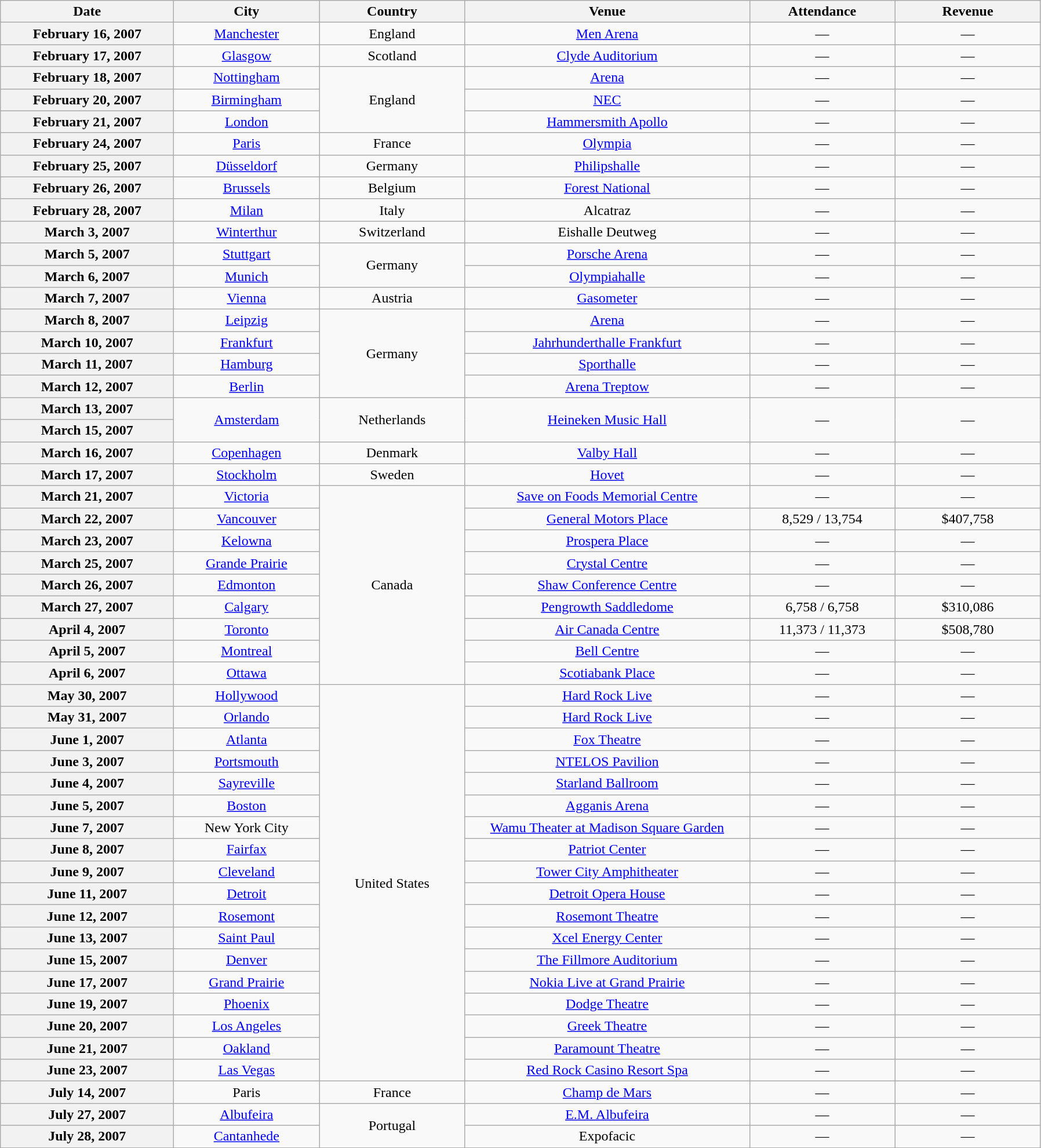<table class="wikitable plainrowheaders" style="text-align:center;">
<tr>
<th scope="col" style="width:12em;">Date</th>
<th scope="col" style="width:10em;">City</th>
<th scope="col" style="width:10em;">Country</th>
<th scope="col" style="width:20em;">Venue</th>
<th scope="col" style="width:10em;">Attendance</th>
<th scope="col" style="width:10em;">Revenue</th>
</tr>
<tr>
<th scope="row" style="text-align:center;">February 16, 2007</th>
<td><a href='#'>Manchester</a></td>
<td>England</td>
<td><a href='#'>Men Arena</a></td>
<td>—</td>
<td>—</td>
</tr>
<tr>
<th scope="row" style="text-align:center;">February 17, 2007</th>
<td><a href='#'>Glasgow</a></td>
<td>Scotland</td>
<td><a href='#'>Clyde Auditorium</a></td>
<td>—</td>
<td>—</td>
</tr>
<tr>
<th scope="row" style="text-align:center;">February 18, 2007</th>
<td><a href='#'>Nottingham</a></td>
<td rowspan="3">England</td>
<td><a href='#'>Arena</a></td>
<td>—</td>
<td>—</td>
</tr>
<tr>
<th scope="row" style="text-align:center;">February 20, 2007</th>
<td><a href='#'>Birmingham</a></td>
<td><a href='#'>NEC</a></td>
<td>—</td>
<td>—</td>
</tr>
<tr>
<th scope="row" style="text-align:center;">February 21, 2007</th>
<td><a href='#'>London</a></td>
<td><a href='#'>Hammersmith Apollo</a></td>
<td>—</td>
<td>—</td>
</tr>
<tr>
<th scope="row" style="text-align:center;">February 24, 2007</th>
<td><a href='#'>Paris</a></td>
<td>France</td>
<td><a href='#'>Olympia</a></td>
<td>—</td>
<td>—</td>
</tr>
<tr>
<th scope="row" style="text-align:center;">February 25, 2007</th>
<td><a href='#'>Düsseldorf</a></td>
<td>Germany</td>
<td><a href='#'>Philipshalle</a></td>
<td>—</td>
<td>—</td>
</tr>
<tr>
<th scope="row" style="text-align:center;">February 26, 2007</th>
<td><a href='#'>Brussels</a></td>
<td>Belgium</td>
<td><a href='#'>Forest National</a></td>
<td>—</td>
<td>—</td>
</tr>
<tr>
<th scope="row" style="text-align:center;">February 28, 2007</th>
<td><a href='#'>Milan</a></td>
<td>Italy</td>
<td>Alcatraz</td>
<td>—</td>
<td>—</td>
</tr>
<tr>
<th scope="row" style="text-align:center;">March 3, 2007</th>
<td><a href='#'>Winterthur</a></td>
<td>Switzerland</td>
<td>Eishalle Deutweg</td>
<td>—</td>
<td>—</td>
</tr>
<tr>
<th scope="row" style="text-align:center;">March 5, 2007</th>
<td><a href='#'>Stuttgart</a></td>
<td rowspan="2">Germany</td>
<td><a href='#'>Porsche Arena</a></td>
<td>—</td>
<td>—</td>
</tr>
<tr>
<th scope="row" style="text-align:center;">March 6, 2007</th>
<td><a href='#'>Munich</a></td>
<td><a href='#'>Olympiahalle</a></td>
<td>—</td>
<td>—</td>
</tr>
<tr>
<th scope="row" style="text-align:center;">March 7, 2007</th>
<td><a href='#'>Vienna</a></td>
<td>Austria</td>
<td><a href='#'>Gasometer</a></td>
<td>—</td>
<td>—</td>
</tr>
<tr>
<th scope="row" style="text-align:center;">March 8, 2007</th>
<td><a href='#'>Leipzig</a></td>
<td rowspan="4">Germany</td>
<td><a href='#'>Arena</a></td>
<td>—</td>
<td>—</td>
</tr>
<tr>
<th scope="row" style="text-align:center;">March 10, 2007</th>
<td><a href='#'>Frankfurt</a></td>
<td><a href='#'>Jahrhunderthalle Frankfurt</a></td>
<td>—</td>
<td>—</td>
</tr>
<tr>
<th scope="row" style="text-align:center;">March 11, 2007</th>
<td><a href='#'>Hamburg</a></td>
<td><a href='#'> Sporthalle</a></td>
<td>—</td>
<td>—</td>
</tr>
<tr>
<th scope="row" style="text-align:center;">March 12, 2007</th>
<td><a href='#'>Berlin</a></td>
<td><a href='#'>Arena Treptow</a></td>
<td>—</td>
<td>—</td>
</tr>
<tr>
<th scope="row" style="text-align:center;">March 13, 2007</th>
<td rowspan="2"><a href='#'>Amsterdam</a></td>
<td rowspan="2">Netherlands</td>
<td rowspan="2"><a href='#'>Heineken Music Hall</a></td>
<td rowspan="2">—</td>
<td rowspan="2">—</td>
</tr>
<tr>
<th scope="row" style="text-align:center;">March 15, 2007</th>
</tr>
<tr>
<th scope="row" style="text-align:center;">March 16, 2007</th>
<td><a href='#'>Copenhagen</a></td>
<td>Denmark</td>
<td><a href='#'>Valby Hall</a></td>
<td>—</td>
<td>—</td>
</tr>
<tr>
<th scope="row" style="text-align:center;">March 17, 2007</th>
<td><a href='#'>Stockholm</a></td>
<td>Sweden</td>
<td><a href='#'>Hovet</a></td>
<td>—</td>
<td>—</td>
</tr>
<tr>
<th scope="row" style="text-align:center;">March 21, 2007</th>
<td><a href='#'>Victoria</a></td>
<td rowspan="9">Canada</td>
<td><a href='#'>Save on Foods Memorial Centre</a></td>
<td>—</td>
<td>—</td>
</tr>
<tr>
<th scope="row" style="text-align:center;">March 22, 2007</th>
<td><a href='#'>Vancouver</a></td>
<td><a href='#'>General Motors Place</a></td>
<td>8,529 / 13,754</td>
<td>$407,758</td>
</tr>
<tr>
<th scope="row" style="text-align:center;">March 23, 2007</th>
<td><a href='#'>Kelowna</a></td>
<td><a href='#'>Prospera Place</a></td>
<td>—</td>
<td>—</td>
</tr>
<tr>
<th scope="row" style="text-align:center;">March 25, 2007</th>
<td><a href='#'>Grande Prairie</a></td>
<td><a href='#'>Crystal Centre</a></td>
<td>—</td>
<td>—</td>
</tr>
<tr>
<th scope="row" style="text-align:center;">March 26, 2007</th>
<td><a href='#'>Edmonton</a></td>
<td><a href='#'>Shaw Conference Centre</a></td>
<td>—</td>
<td>—</td>
</tr>
<tr>
<th scope="row" style="text-align:center;">March 27, 2007</th>
<td><a href='#'>Calgary</a></td>
<td><a href='#'>Pengrowth Saddledome</a></td>
<td>6,758 / 6,758</td>
<td>$310,086</td>
</tr>
<tr>
<th scope="row" style="text-align:center;">April 4, 2007</th>
<td><a href='#'>Toronto</a></td>
<td><a href='#'>Air Canada Centre</a></td>
<td>11,373 / 11,373</td>
<td>$508,780</td>
</tr>
<tr>
<th scope="row" style="text-align:center;">April 5, 2007</th>
<td><a href='#'>Montreal</a></td>
<td><a href='#'>Bell Centre</a></td>
<td>—</td>
<td>—</td>
</tr>
<tr>
<th scope="row" style="text-align:center;">April 6, 2007</th>
<td><a href='#'>Ottawa</a></td>
<td><a href='#'>Scotiabank Place</a></td>
<td>—</td>
<td>—</td>
</tr>
<tr>
<th scope="row" style="text-align:center;">May 30, 2007</th>
<td><a href='#'>Hollywood</a></td>
<td rowspan="18">United States</td>
<td><a href='#'>Hard Rock Live</a></td>
<td>—</td>
<td>—</td>
</tr>
<tr>
<th scope="row" style="text-align:center;">May 31, 2007</th>
<td><a href='#'>Orlando</a></td>
<td><a href='#'>Hard Rock Live</a></td>
<td>—</td>
<td>—</td>
</tr>
<tr>
<th scope="row" style="text-align:center;">June 1, 2007</th>
<td><a href='#'>Atlanta</a></td>
<td><a href='#'>Fox Theatre</a></td>
<td>—</td>
<td>—</td>
</tr>
<tr>
<th scope="row" style="text-align:center;">June 3, 2007</th>
<td><a href='#'>Portsmouth</a></td>
<td><a href='#'>NTELOS Pavilion</a></td>
<td>—</td>
<td>—</td>
</tr>
<tr>
<th scope="row" style="text-align:center;">June 4, 2007</th>
<td><a href='#'>Sayreville</a></td>
<td><a href='#'>Starland Ballroom</a></td>
<td>—</td>
<td>—</td>
</tr>
<tr>
<th scope="row" style="text-align:center;">June 5, 2007</th>
<td><a href='#'>Boston</a></td>
<td><a href='#'>Agganis Arena</a></td>
<td>—</td>
<td>—</td>
</tr>
<tr>
<th scope="row" style="text-align:center;">June 7, 2007</th>
<td>New York City</td>
<td><a href='#'>Wamu Theater at Madison Square Garden</a></td>
<td>—</td>
<td>—</td>
</tr>
<tr>
<th scope="row" style="text-align:center;">June 8, 2007</th>
<td><a href='#'>Fairfax</a></td>
<td><a href='#'>Patriot Center</a></td>
<td>—</td>
<td>—</td>
</tr>
<tr>
<th scope="row" style="text-align:center;">June 9, 2007</th>
<td><a href='#'>Cleveland</a></td>
<td><a href='#'>Tower City Amphitheater</a></td>
<td>—</td>
<td>—</td>
</tr>
<tr>
<th scope="row" style="text-align:center;">June 11, 2007</th>
<td><a href='#'>Detroit</a></td>
<td><a href='#'>Detroit Opera House</a></td>
<td>—</td>
<td>—</td>
</tr>
<tr>
<th scope="row" style="text-align:center;">June 12, 2007</th>
<td><a href='#'>Rosemont</a></td>
<td><a href='#'>Rosemont Theatre</a></td>
<td>—</td>
<td>—</td>
</tr>
<tr>
<th scope="row" style="text-align:center;">June 13, 2007</th>
<td><a href='#'>Saint Paul</a></td>
<td><a href='#'>Xcel Energy Center</a></td>
<td>—</td>
<td>—</td>
</tr>
<tr>
<th scope="row" style="text-align:center;">June 15, 2007</th>
<td><a href='#'>Denver</a></td>
<td><a href='#'>The Fillmore Auditorium</a></td>
<td>—</td>
<td>—</td>
</tr>
<tr>
<th scope="row" style="text-align:center;">June 17, 2007</th>
<td><a href='#'>Grand Prairie</a></td>
<td><a href='#'>Nokia Live at Grand Prairie</a></td>
<td>—</td>
<td>—</td>
</tr>
<tr>
<th scope="row" style="text-align:center;">June 19, 2007</th>
<td><a href='#'>Phoenix</a></td>
<td><a href='#'>Dodge Theatre</a></td>
<td>—</td>
<td>—</td>
</tr>
<tr>
<th scope="row" style="text-align:center;">June 20, 2007</th>
<td><a href='#'>Los Angeles</a></td>
<td><a href='#'>Greek Theatre</a></td>
<td>—</td>
<td>—</td>
</tr>
<tr>
<th scope="row" style="text-align:center;">June 21, 2007</th>
<td><a href='#'>Oakland</a></td>
<td><a href='#'>Paramount Theatre</a></td>
<td>—</td>
<td>—</td>
</tr>
<tr>
<th scope="row" style="text-align:center;">June 23, 2007</th>
<td><a href='#'>Las Vegas</a></td>
<td><a href='#'>Red Rock Casino Resort Spa</a></td>
<td>—</td>
<td>—</td>
</tr>
<tr>
<th scope="row" style="text-align:center;">July 14, 2007</th>
<td>Paris</td>
<td>France</td>
<td><a href='#'>Champ de Mars</a></td>
<td>—</td>
<td>—</td>
</tr>
<tr>
<th scope="row" style="text-align:center;">July 27, 2007</th>
<td><a href='#'>Albufeira</a></td>
<td rowspan="2">Portugal</td>
<td><a href='#'>E.M. Albufeira</a></td>
<td>—</td>
<td>—</td>
</tr>
<tr>
<th scope="row" style="text-align:center;">July 28, 2007</th>
<td><a href='#'>Cantanhede</a></td>
<td>Expofacic</td>
<td>—</td>
<td>—</td>
</tr>
</table>
